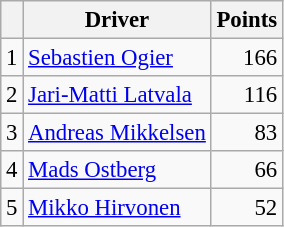<table class="wikitable" style="font-size: 95%;">
<tr>
<th></th>
<th>Driver</th>
<th>Points</th>
</tr>
<tr>
<td>1</td>
<td> <a href='#'>Sebastien Ogier</a></td>
<td align="right">166</td>
</tr>
<tr>
<td>2</td>
<td> <a href='#'>Jari-Matti Latvala</a></td>
<td align="right">116</td>
</tr>
<tr>
<td>3</td>
<td> <a href='#'>Andreas Mikkelsen</a></td>
<td align="right">83</td>
</tr>
<tr>
<td>4</td>
<td> <a href='#'>Mads Ostberg</a></td>
<td align="right">66</td>
</tr>
<tr>
<td>5</td>
<td> <a href='#'>Mikko Hirvonen</a></td>
<td align="right">52</td>
</tr>
</table>
